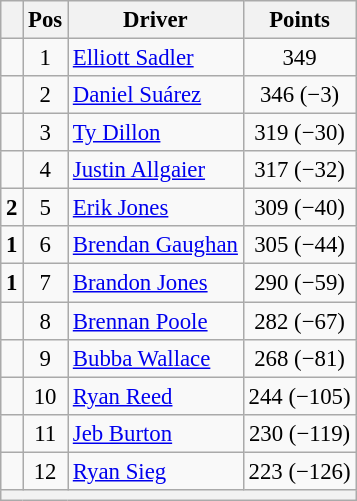<table class="wikitable" style="font-size: 95%;">
<tr>
<th></th>
<th>Pos</th>
<th>Driver</th>
<th>Points</th>
</tr>
<tr>
<td align="left"></td>
<td style="text-align:center;">1</td>
<td><a href='#'>Elliott Sadler</a></td>
<td style="text-align:center;">349</td>
</tr>
<tr>
<td align="left"></td>
<td style="text-align:center;">2</td>
<td><a href='#'>Daniel Suárez</a></td>
<td style="text-align:center;">346 (−3)</td>
</tr>
<tr>
<td align="left"></td>
<td style="text-align:center;">3</td>
<td><a href='#'>Ty Dillon</a></td>
<td style="text-align:center;">319 (−30)</td>
</tr>
<tr>
<td align="left"></td>
<td style="text-align:center;">4</td>
<td><a href='#'>Justin Allgaier</a></td>
<td style="text-align:center;">317 (−32)</td>
</tr>
<tr>
<td align="left"> <strong>2</strong></td>
<td style="text-align:center;">5</td>
<td><a href='#'>Erik Jones</a></td>
<td style="text-align:center;">309 (−40)</td>
</tr>
<tr>
<td align="left"> <strong>1</strong></td>
<td style="text-align:center;">6</td>
<td><a href='#'>Brendan Gaughan</a></td>
<td style="text-align:center;">305 (−44)</td>
</tr>
<tr>
<td align="left"> <strong>1</strong></td>
<td style="text-align:center;">7</td>
<td><a href='#'>Brandon Jones</a></td>
<td style="text-align:center;">290 (−59)</td>
</tr>
<tr>
<td align="left"></td>
<td style="text-align:center;">8</td>
<td><a href='#'>Brennan Poole</a></td>
<td style="text-align:center;">282 (−67)</td>
</tr>
<tr>
<td align="left"></td>
<td style="text-align:center;">9</td>
<td><a href='#'>Bubba Wallace</a></td>
<td style="text-align:center;">268 (−81)</td>
</tr>
<tr>
<td align="left"></td>
<td style="text-align:center;">10</td>
<td><a href='#'>Ryan Reed</a></td>
<td style="text-align:center;">244 (−105)</td>
</tr>
<tr>
<td align="left"></td>
<td style="text-align:center;">11</td>
<td><a href='#'>Jeb Burton</a></td>
<td style="text-align:center;">230 (−119)</td>
</tr>
<tr>
<td align="left"></td>
<td style="text-align:center;">12</td>
<td><a href='#'>Ryan Sieg</a></td>
<td style="text-align:center;">223 (−126)</td>
</tr>
<tr class="sortbottom">
<th colspan="9"></th>
</tr>
</table>
